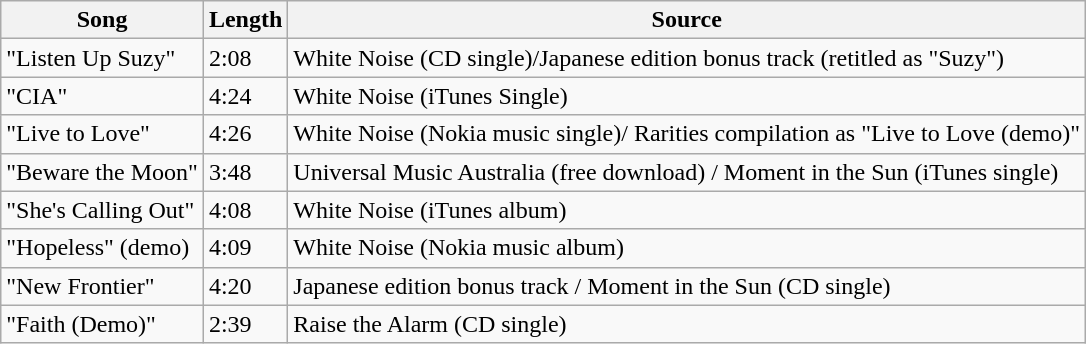<table class="wikitable">
<tr>
<th>Song</th>
<th>Length</th>
<th>Source</th>
</tr>
<tr>
<td>"Listen Up Suzy"</td>
<td>2:08</td>
<td>White Noise (CD single)/Japanese edition bonus track (retitled as "Suzy")</td>
</tr>
<tr>
<td>"CIA"</td>
<td>4:24</td>
<td>White Noise (iTunes Single)</td>
</tr>
<tr>
<td>"Live to Love"</td>
<td>4:26</td>
<td>White Noise (Nokia music single)/ Rarities compilation as "Live to Love (demo)"</td>
</tr>
<tr>
<td>"Beware the Moon"</td>
<td>3:48</td>
<td>Universal Music Australia (free download) / Moment in the Sun (iTunes single)</td>
</tr>
<tr>
<td>"She's Calling Out"</td>
<td>4:08</td>
<td>White Noise (iTunes album)</td>
</tr>
<tr>
<td>"Hopeless" (demo)</td>
<td>4:09</td>
<td>White Noise (Nokia music album)</td>
</tr>
<tr>
<td>"New Frontier"</td>
<td>4:20</td>
<td>Japanese edition bonus track / Moment in the Sun (CD single)</td>
</tr>
<tr>
<td>"Faith (Demo)"</td>
<td>2:39</td>
<td>Raise the Alarm (CD single)</td>
</tr>
</table>
